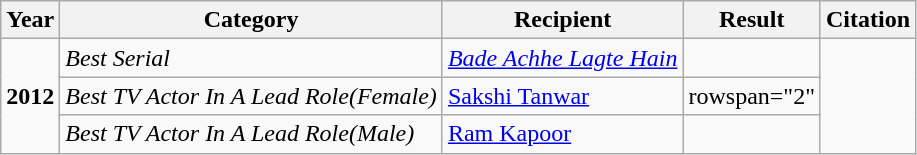<table class="wikitable">
<tr>
<th>Year</th>
<th>Category</th>
<th>Recipient</th>
<th>Result</th>
<th>Citation</th>
</tr>
<tr>
<td rowspan="3"><strong>2012</strong></td>
<td><em>Best Serial</em></td>
<td><em><a href='#'>Bade Achhe Lagte Hain</a></em></td>
<td></td>
<td rowspan="3"></td>
</tr>
<tr>
<td><em>Best TV Actor In A Lead Role(Female)</em></td>
<td><a href='#'>Sakshi Tanwar</a></td>
<td>rowspan="2" </td>
</tr>
<tr>
<td><em>Best TV Actor In A Lead Role(Male)</em></td>
<td><a href='#'>Ram Kapoor</a></td>
</tr>
</table>
